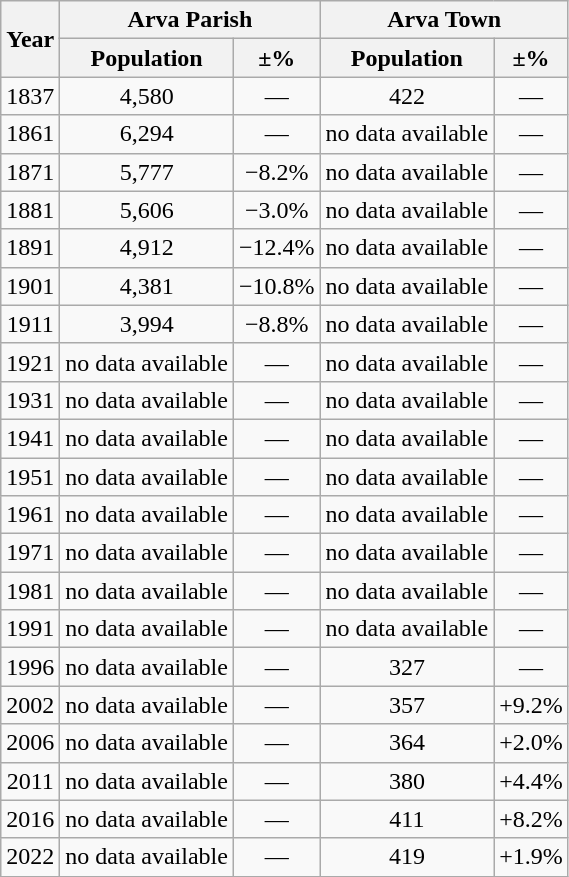<table class="wikitable" style="text-align:center">
<tr>
<th rowspan="2">Year</th>
<th colspan="2">Arva Parish</th>
<th colspan="2">Arva Town</th>
</tr>
<tr>
<th>Population</th>
<th>±%</th>
<th>Population</th>
<th>±%</th>
</tr>
<tr>
<td>1837</td>
<td>4,580</td>
<td>—</td>
<td>422</td>
<td>—</td>
</tr>
<tr>
<td>1861</td>
<td>6,294</td>
<td>—</td>
<td>no data available</td>
<td>—</td>
</tr>
<tr>
<td>1871</td>
<td>5,777</td>
<td>−8.2%</td>
<td>no data available</td>
<td>—</td>
</tr>
<tr>
<td>1881</td>
<td>5,606</td>
<td>−3.0%</td>
<td>no data available</td>
<td>—</td>
</tr>
<tr>
<td>1891</td>
<td>4,912</td>
<td>−12.4%</td>
<td>no data available</td>
<td>—</td>
</tr>
<tr>
<td>1901</td>
<td>4,381</td>
<td>−10.8%</td>
<td>no data available</td>
<td>—</td>
</tr>
<tr>
<td>1911</td>
<td>3,994</td>
<td>−8.8%</td>
<td>no data available</td>
<td>—</td>
</tr>
<tr>
<td>1921</td>
<td>no data available</td>
<td>—</td>
<td>no data available</td>
<td>—</td>
</tr>
<tr>
<td>1931</td>
<td>no data available</td>
<td>—</td>
<td>no data available</td>
<td>—</td>
</tr>
<tr>
<td>1941</td>
<td>no data available</td>
<td>—</td>
<td>no data available</td>
<td>—</td>
</tr>
<tr>
<td>1951</td>
<td>no data available</td>
<td>—</td>
<td>no data available</td>
<td>—</td>
</tr>
<tr>
<td>1961</td>
<td>no data available</td>
<td>—</td>
<td>no data available</td>
<td>—</td>
</tr>
<tr>
<td>1971</td>
<td>no data available</td>
<td>—</td>
<td>no data available</td>
<td>—</td>
</tr>
<tr>
<td>1981</td>
<td>no data available</td>
<td>—</td>
<td>no data available</td>
<td>—</td>
</tr>
<tr>
<td>1991</td>
<td>no data available</td>
<td>—</td>
<td>no data available</td>
<td>—</td>
</tr>
<tr>
<td>1996</td>
<td>no data available</td>
<td>—</td>
<td>327</td>
<td>—</td>
</tr>
<tr>
<td>2002</td>
<td>no data available</td>
<td>—</td>
<td>357</td>
<td>+9.2%</td>
</tr>
<tr>
<td>2006</td>
<td>no data available</td>
<td>—</td>
<td>364</td>
<td>+2.0%</td>
</tr>
<tr>
<td>2011</td>
<td>no data available</td>
<td>—</td>
<td>380</td>
<td>+4.4%</td>
</tr>
<tr>
<td>2016</td>
<td>no data available</td>
<td>—</td>
<td>411</td>
<td>+8.2%</td>
</tr>
<tr>
<td>2022</td>
<td>no data available</td>
<td>—</td>
<td>419</td>
<td>+1.9%</td>
</tr>
</table>
